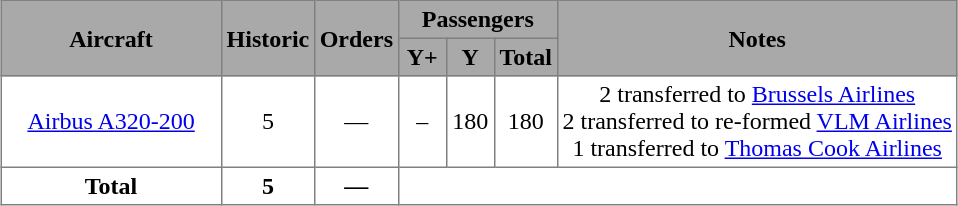<table class="toccolours" border="1" cellpadding="3" style="margin:1em auto; border-collapse:collapse;text-align:center">
<tr style="background:#A9A9A9;">
<th rowspan="2" style="width:140px;">Aircraft</th>
<th rowspan="2">Historic</th>
<th rowspan="2">Orders</th>
<th colspan="3">Passengers</th>
<th rowspan="2">Notes</th>
</tr>
<tr style="background:#A9A9A9;">
<th style="width:25px;"><abbr>Y+</abbr></th>
<th style="width:25px;"><abbr>Y</abbr></th>
<th style="width:25px;">Total</th>
</tr>
<tr>
<td><a href='#'>Airbus A320-200</a></td>
<td>5</td>
<td>—</td>
<td>–</td>
<td>180</td>
<td>180</td>
<td>2 transferred to <a href='#'>Brussels Airlines</a><br>2 transferred to re-formed <a href='#'>VLM Airlines</a><br>1 transferred to <a href='#'>Thomas Cook Airlines</a></td>
</tr>
<tr>
<th>Total</th>
<th>5</th>
<th>—</th>
<th colspan="4"></th>
</tr>
</table>
